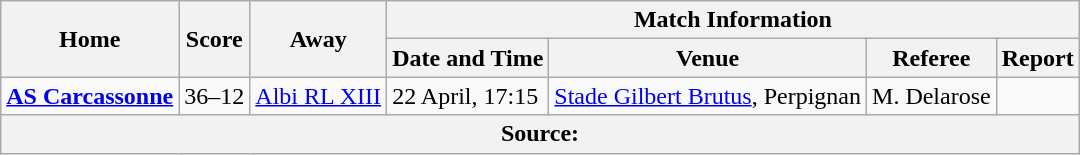<table class="wikitable defaultcenter col1left col3left">
<tr>
<th scope="col" rowspan=2>Home</th>
<th scope="col" rowspan=2>Score</th>
<th scope="col" rowspan=2>Away</th>
<th scope="col" colspan=4>Match Information</th>
</tr>
<tr>
<th scope="col">Date and Time</th>
<th scope="col">Venue</th>
<th scope="col">Referee</th>
<th scope="col">Report</th>
</tr>
<tr>
<td> <strong><a href='#'>AS Carcassonne</a></strong></td>
<td>36–12</td>
<td> <a href='#'>Albi RL XIII</a></td>
<td>22 April, 17:15</td>
<td><a href='#'>Stade Gilbert Brutus</a>, Perpignan</td>
<td>M. Delarose</td>
<td></td>
</tr>
<tr>
<th colspan=7>Source:</th>
</tr>
</table>
